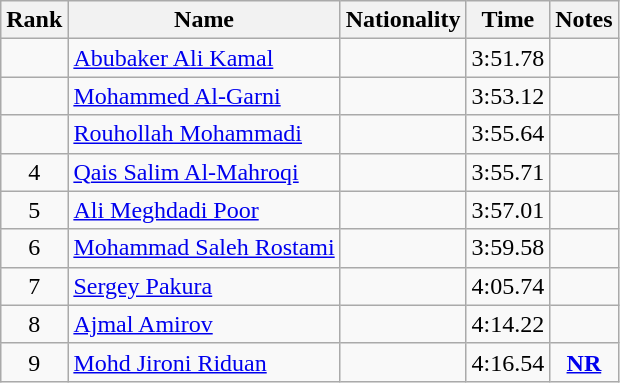<table class="wikitable sortable" style="text-align:center">
<tr>
<th>Rank</th>
<th>Name</th>
<th>Nationality</th>
<th>Time</th>
<th>Notes</th>
</tr>
<tr>
<td></td>
<td align=left><a href='#'>Abubaker Ali Kamal</a></td>
<td align=left></td>
<td>3:51.78</td>
<td></td>
</tr>
<tr>
<td></td>
<td align=left><a href='#'>Mohammed Al-Garni</a></td>
<td align=left></td>
<td>3:53.12</td>
<td></td>
</tr>
<tr>
<td></td>
<td align=left><a href='#'>Rouhollah Mohammadi</a></td>
<td align=left></td>
<td>3:55.64</td>
<td></td>
</tr>
<tr>
<td>4</td>
<td align=left><a href='#'>Qais Salim Al-Mahroqi</a></td>
<td align=left></td>
<td>3:55.71</td>
<td></td>
</tr>
<tr>
<td>5</td>
<td align=left><a href='#'>Ali Meghdadi Poor</a></td>
<td align=left></td>
<td>3:57.01</td>
<td></td>
</tr>
<tr>
<td>6</td>
<td align=left><a href='#'>Mohammad Saleh Rostami</a></td>
<td align=left></td>
<td>3:59.58</td>
<td></td>
</tr>
<tr>
<td>7</td>
<td align=left><a href='#'>Sergey Pakura</a></td>
<td align=left></td>
<td>4:05.74</td>
<td></td>
</tr>
<tr>
<td>8</td>
<td align=left><a href='#'>Ajmal Amirov</a></td>
<td align=left></td>
<td>4:14.22</td>
<td></td>
</tr>
<tr>
<td>9</td>
<td align=left><a href='#'>Mohd Jironi Riduan</a></td>
<td align=left></td>
<td>4:16.54</td>
<td><strong><a href='#'>NR</a></strong></td>
</tr>
</table>
